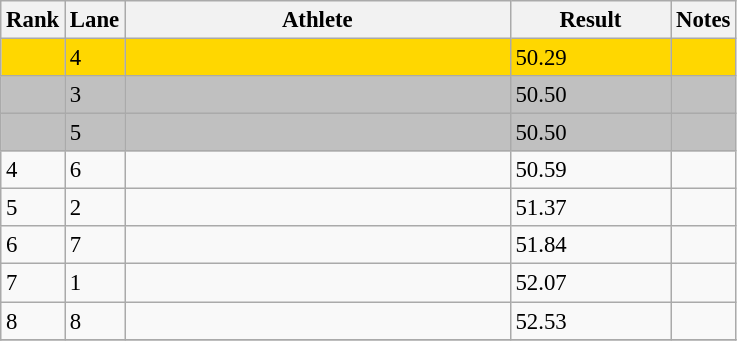<table class="wikitable" style="font-size:95%" style="width:35em;" style="text-align:center">
<tr>
<th>Rank</th>
<th>Lane</th>
<th width=250>Athlete</th>
<th width=100>Result</th>
<th>Notes</th>
</tr>
<tr bgcolor=gold>
<td></td>
<td>4</td>
<td align=left></td>
<td>50.29</td>
<td></td>
</tr>
<tr bgcolor=silver>
<td></td>
<td>3</td>
<td align=left></td>
<td>50.50</td>
<td></td>
</tr>
<tr bgcolor=silver>
<td></td>
<td>5</td>
<td align=left></td>
<td>50.50</td>
<td></td>
</tr>
<tr>
<td>4</td>
<td>6</td>
<td align=left></td>
<td>50.59</td>
<td></td>
</tr>
<tr>
<td>5</td>
<td>2</td>
<td align=left></td>
<td>51.37</td>
<td></td>
</tr>
<tr>
<td>6</td>
<td>7</td>
<td align=left></td>
<td>51.84</td>
<td></td>
</tr>
<tr>
<td>7</td>
<td>1</td>
<td align=left></td>
<td>52.07</td>
<td></td>
</tr>
<tr>
<td>8</td>
<td>8</td>
<td align=left></td>
<td>52.53</td>
<td></td>
</tr>
<tr>
</tr>
</table>
